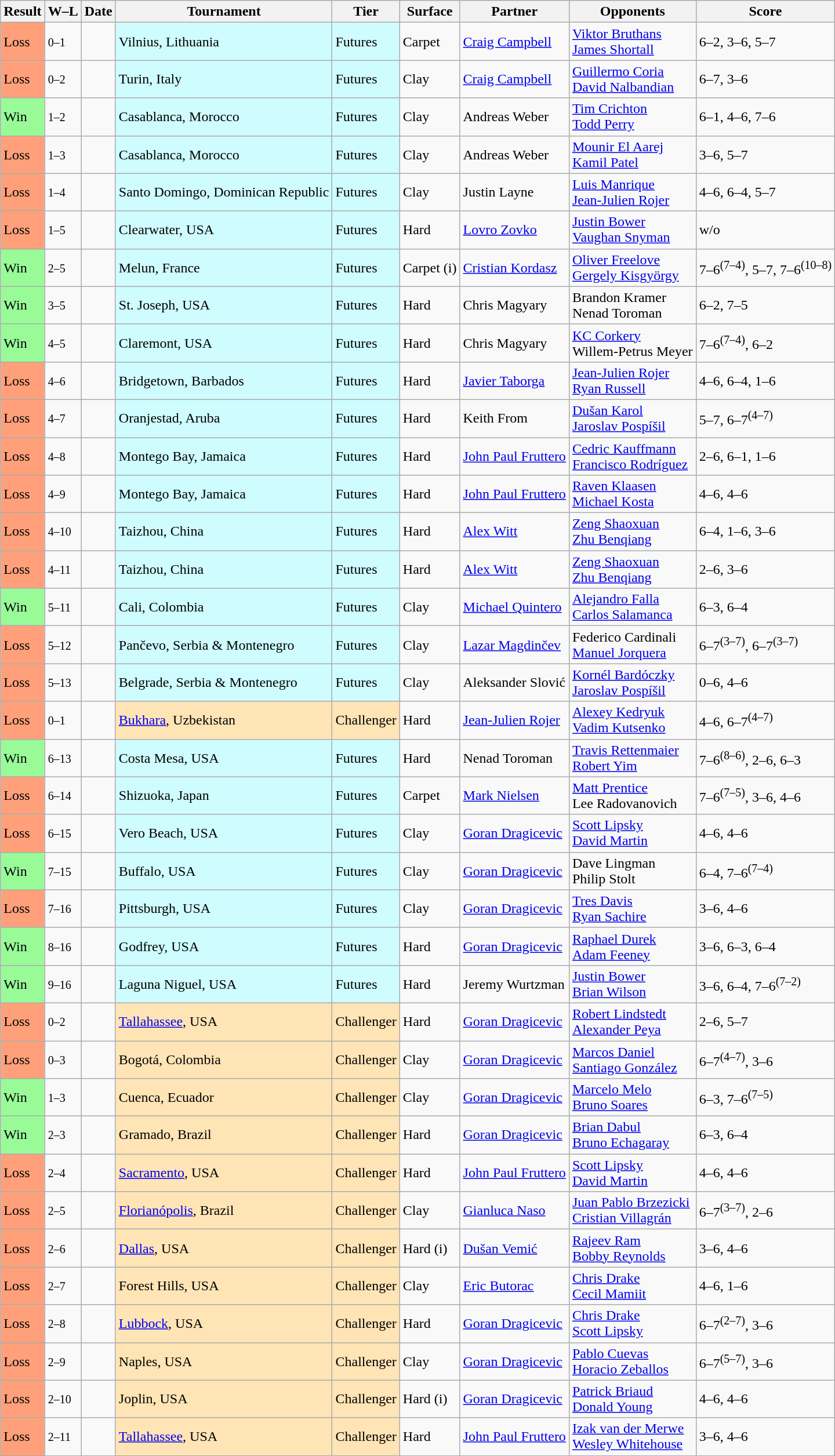<table class="sortable wikitable">
<tr>
<th>Result</th>
<th class="unsortable">W–L</th>
<th>Date</th>
<th>Tournament</th>
<th>Tier</th>
<th>Surface</th>
<th>Partner</th>
<th>Opponents</th>
<th class="unsortable">Score</th>
</tr>
<tr>
<td bgcolor=ffa07a>Loss</td>
<td><small>0–1</small></td>
<td></td>
<td bgcolor=cffcff>Vilnius, Lithuania</td>
<td bgcolor=cffcff>Futures</td>
<td>Carpet</td>
<td> <a href='#'>Craig Campbell</a></td>
<td> <a href='#'>Viktor Bruthans</a><br> <a href='#'>James Shortall</a></td>
<td>6–2, 3–6, 5–7</td>
</tr>
<tr>
<td bgcolor=ffa07a>Loss</td>
<td><small>0–2</small></td>
<td></td>
<td bgcolor=cffcff>Turin, Italy</td>
<td bgcolor=cffcff>Futures</td>
<td>Clay</td>
<td> <a href='#'>Craig Campbell</a></td>
<td> <a href='#'>Guillermo Coria</a><br> <a href='#'>David Nalbandian</a></td>
<td>6–7, 3–6</td>
</tr>
<tr>
<td bgcolor=98fb98>Win</td>
<td><small>1–2</small></td>
<td></td>
<td bgcolor=cffcff>Casablanca, Morocco</td>
<td bgcolor=cffcff>Futures</td>
<td>Clay</td>
<td> Andreas Weber</td>
<td> <a href='#'>Tim Crichton</a><br> <a href='#'>Todd Perry</a></td>
<td>6–1, 4–6, 7–6</td>
</tr>
<tr>
<td bgcolor=ffa07a>Loss</td>
<td><small>1–3</small></td>
<td></td>
<td bgcolor=cffcff>Casablanca, Morocco</td>
<td bgcolor=cffcff>Futures</td>
<td>Clay</td>
<td> Andreas Weber</td>
<td> <a href='#'>Mounir El Aarej</a><br> <a href='#'>Kamil Patel</a></td>
<td>3–6, 5–7</td>
</tr>
<tr>
<td bgcolor=ffa07a>Loss</td>
<td><small>1–4</small></td>
<td></td>
<td bgcolor=cffcff>Santo Domingo, Dominican Republic</td>
<td bgcolor=cffcff>Futures</td>
<td>Clay</td>
<td> Justin Layne</td>
<td> <a href='#'>Luis Manrique</a><br> <a href='#'>Jean-Julien Rojer</a></td>
<td>4–6, 6–4, 5–7</td>
</tr>
<tr>
<td bgcolor=ffa07a>Loss</td>
<td><small>1–5</small></td>
<td></td>
<td bgcolor=cffcff>Clearwater, USA</td>
<td bgcolor=cffcff>Futures</td>
<td>Hard</td>
<td> <a href='#'>Lovro Zovko</a></td>
<td> <a href='#'>Justin Bower</a><br> <a href='#'>Vaughan Snyman</a></td>
<td>w/o</td>
</tr>
<tr>
<td bgcolor=98fb98>Win</td>
<td><small>2–5</small></td>
<td></td>
<td bgcolor=cffcff>Melun, France</td>
<td bgcolor=cffcff>Futures</td>
<td>Carpet (i)</td>
<td> <a href='#'>Cristian Kordasz</a></td>
<td> <a href='#'>Oliver Freelove</a><br> <a href='#'>Gergely Kisgyörgy</a></td>
<td>7–6<sup>(7–4)</sup>, 5–7, 7–6<sup>(10–8)</sup></td>
</tr>
<tr>
<td bgcolor=98fb98>Win</td>
<td><small>3–5</small></td>
<td></td>
<td bgcolor=cffcff>St. Joseph, USA</td>
<td bgcolor=cffcff>Futures</td>
<td>Hard</td>
<td> Chris Magyary</td>
<td> Brandon Kramer<br> Nenad Toroman</td>
<td>6–2, 7–5</td>
</tr>
<tr>
<td bgcolor=98fb98>Win</td>
<td><small>4–5</small></td>
<td></td>
<td bgcolor=cffcff>Claremont, USA</td>
<td bgcolor=cffcff>Futures</td>
<td>Hard</td>
<td> Chris Magyary</td>
<td> <a href='#'>KC Corkery</a><br> Willem-Petrus Meyer</td>
<td>7–6<sup>(7–4)</sup>, 6–2</td>
</tr>
<tr>
<td bgcolor=ffa07a>Loss</td>
<td><small>4–6</small></td>
<td></td>
<td bgcolor=cffcff>Bridgetown, Barbados</td>
<td bgcolor=cffcff>Futures</td>
<td>Hard</td>
<td> <a href='#'>Javier Taborga</a></td>
<td> <a href='#'>Jean-Julien Rojer</a><br> <a href='#'>Ryan Russell</a></td>
<td>4–6, 6–4, 1–6</td>
</tr>
<tr>
<td bgcolor=ffa07a>Loss</td>
<td><small>4–7</small></td>
<td></td>
<td bgcolor=cffcff>Oranjestad, Aruba</td>
<td bgcolor=cffcff>Futures</td>
<td>Hard</td>
<td> Keith From</td>
<td> <a href='#'>Dušan Karol</a><br> <a href='#'>Jaroslav Pospíšil</a></td>
<td>5–7, 6–7<sup>(4–7)</sup></td>
</tr>
<tr>
<td bgcolor=ffa07a>Loss</td>
<td><small>4–8</small></td>
<td></td>
<td bgcolor=cffcff>Montego Bay, Jamaica</td>
<td bgcolor=cffcff>Futures</td>
<td>Hard</td>
<td> <a href='#'>John Paul Fruttero</a></td>
<td> <a href='#'>Cedric Kauffmann</a><br> <a href='#'>Francisco Rodríguez</a></td>
<td>2–6, 6–1, 1–6</td>
</tr>
<tr>
<td bgcolor=ffa07a>Loss</td>
<td><small>4–9</small></td>
<td></td>
<td bgcolor=cffcff>Montego Bay, Jamaica</td>
<td bgcolor=cffcff>Futures</td>
<td>Hard</td>
<td> <a href='#'>John Paul Fruttero</a></td>
<td> <a href='#'>Raven Klaasen</a><br> <a href='#'>Michael Kosta</a></td>
<td>4–6, 4–6</td>
</tr>
<tr>
<td bgcolor=ffa07a>Loss</td>
<td><small>4–10</small></td>
<td></td>
<td bgcolor=cffcff>Taizhou, China</td>
<td bgcolor=cffcff>Futures</td>
<td>Hard</td>
<td> <a href='#'>Alex Witt</a></td>
<td> <a href='#'>Zeng Shaoxuan</a><br> <a href='#'>Zhu Benqiang</a></td>
<td>6–4, 1–6, 3–6</td>
</tr>
<tr>
<td bgcolor=ffa07a>Loss</td>
<td><small>4–11</small></td>
<td></td>
<td bgcolor=cffcff>Taizhou, China</td>
<td bgcolor=cffcff>Futures</td>
<td>Hard</td>
<td> <a href='#'>Alex Witt</a></td>
<td> <a href='#'>Zeng Shaoxuan</a><br> <a href='#'>Zhu Benqiang</a></td>
<td>2–6, 3–6</td>
</tr>
<tr>
<td bgcolor=98fb98>Win</td>
<td><small>5–11</small></td>
<td></td>
<td bgcolor=cffcff>Cali, Colombia</td>
<td bgcolor=cffcff>Futures</td>
<td>Clay</td>
<td> <a href='#'>Michael Quintero</a></td>
<td> <a href='#'>Alejandro Falla</a><br> <a href='#'>Carlos Salamanca</a></td>
<td>6–3, 6–4</td>
</tr>
<tr>
<td bgcolor=ffa07a>Loss</td>
<td><small>5–12</small></td>
<td></td>
<td bgcolor=cffcff>Pančevo, Serbia & Montenegro</td>
<td bgcolor=cffcff>Futures</td>
<td>Clay</td>
<td> <a href='#'>Lazar Magdinčev</a></td>
<td> Federico Cardinali<br> <a href='#'>Manuel Jorquera</a></td>
<td>6–7<sup>(3–7)</sup>, 6–7<sup>(3–7)</sup></td>
</tr>
<tr>
<td bgcolor=ffa07a>Loss</td>
<td><small>5–13</small></td>
<td></td>
<td bgcolor=cffcff>Belgrade, Serbia & Montenegro</td>
<td bgcolor=cffcff>Futures</td>
<td>Clay</td>
<td> Aleksander Slović</td>
<td> <a href='#'>Kornél Bardóczky</a><br> <a href='#'>Jaroslav Pospíšil</a></td>
<td>0–6, 4–6</td>
</tr>
<tr>
<td bgcolor=ffa07a>Loss</td>
<td><small>0–1</small></td>
<td></td>
<td bgcolor=moccasin><a href='#'>Bukhara</a>, Uzbekistan</td>
<td bgcolor=moccasin>Challenger</td>
<td>Hard</td>
<td> <a href='#'>Jean-Julien Rojer</a></td>
<td> <a href='#'>Alexey Kedryuk</a><br> <a href='#'>Vadim Kutsenko</a></td>
<td>4–6, 6–7<sup>(4–7)</sup></td>
</tr>
<tr>
<td bgcolor=98fb98>Win</td>
<td><small>6–13</small></td>
<td></td>
<td bgcolor=cffcff>Costa Mesa, USA</td>
<td bgcolor=cffcff>Futures</td>
<td>Hard</td>
<td> Nenad Toroman</td>
<td> <a href='#'>Travis Rettenmaier</a><br> <a href='#'>Robert Yim</a></td>
<td>7–6<sup>(8–6)</sup>, 2–6, 6–3</td>
</tr>
<tr>
<td bgcolor=ffa07a>Loss</td>
<td><small>6–14</small></td>
<td></td>
<td bgcolor=cffcff>Shizuoka, Japan</td>
<td bgcolor=cffcff>Futures</td>
<td>Carpet</td>
<td> <a href='#'>Mark Nielsen</a></td>
<td> <a href='#'>Matt Prentice</a><br> Lee Radovanovich</td>
<td>7–6<sup>(7–5)</sup>, 3–6, 4–6</td>
</tr>
<tr>
<td bgcolor=ffa07a>Loss</td>
<td><small>6–15</small></td>
<td></td>
<td bgcolor=cffcff>Vero Beach, USA</td>
<td bgcolor=cffcff>Futures</td>
<td>Clay</td>
<td> <a href='#'>Goran Dragicevic</a></td>
<td> <a href='#'>Scott Lipsky</a><br> <a href='#'>David Martin</a></td>
<td>4–6, 4–6</td>
</tr>
<tr>
<td bgcolor=98fb98>Win</td>
<td><small>7–15</small></td>
<td></td>
<td bgcolor=cffcff>Buffalo, USA</td>
<td bgcolor=cffcff>Futures</td>
<td>Clay</td>
<td> <a href='#'>Goran Dragicevic</a></td>
<td> Dave Lingman<br> Philip Stolt</td>
<td>6–4, 7–6<sup>(7–4)</sup></td>
</tr>
<tr>
<td bgcolor=ffa07a>Loss</td>
<td><small>7–16</small></td>
<td></td>
<td bgcolor=cffcff>Pittsburgh, USA</td>
<td bgcolor=cffcff>Futures</td>
<td>Clay</td>
<td> <a href='#'>Goran Dragicevic</a></td>
<td> <a href='#'>Tres Davis</a><br> <a href='#'>Ryan Sachire</a></td>
<td>3–6, 4–6</td>
</tr>
<tr>
<td bgcolor=98fb98>Win</td>
<td><small>8–16</small></td>
<td></td>
<td bgcolor=cffcff>Godfrey, USA</td>
<td bgcolor=cffcff>Futures</td>
<td>Hard</td>
<td> <a href='#'>Goran Dragicevic</a></td>
<td> <a href='#'>Raphael Durek</a><br> <a href='#'>Adam Feeney</a></td>
<td>3–6, 6–3, 6–4</td>
</tr>
<tr>
<td bgcolor=98fb98>Win</td>
<td><small>9–16</small></td>
<td></td>
<td bgcolor=cffcff>Laguna Niguel, USA</td>
<td bgcolor=cffcff>Futures</td>
<td>Hard</td>
<td> Jeremy Wurtzman</td>
<td> <a href='#'>Justin Bower</a><br> <a href='#'>Brian Wilson</a></td>
<td>3–6, 6–4, 7–6<sup>(7–2)</sup></td>
</tr>
<tr>
<td bgcolor=ffa07a>Loss</td>
<td><small>0–2</small></td>
<td></td>
<td bgcolor=moccasin><a href='#'>Tallahassee</a>, USA</td>
<td bgcolor=moccasin>Challenger</td>
<td>Hard</td>
<td> <a href='#'>Goran Dragicevic</a></td>
<td> <a href='#'>Robert Lindstedt</a><br> <a href='#'>Alexander Peya</a></td>
<td>2–6, 5–7</td>
</tr>
<tr>
<td bgcolor=ffa07a>Loss</td>
<td><small>0–3</small></td>
<td></td>
<td bgcolor=moccasin>Bogotá, Colombia</td>
<td bgcolor=moccasin>Challenger</td>
<td>Clay</td>
<td> <a href='#'>Goran Dragicevic</a></td>
<td> <a href='#'>Marcos Daniel</a><br> <a href='#'>Santiago González</a></td>
<td>6–7<sup>(4–7)</sup>, 3–6</td>
</tr>
<tr>
<td bgcolor=98fb98>Win</td>
<td><small>1–3</small></td>
<td></td>
<td bgcolor=moccasin>Cuenca, Ecuador</td>
<td bgcolor=moccasin>Challenger</td>
<td>Clay</td>
<td> <a href='#'>Goran Dragicevic</a></td>
<td> <a href='#'>Marcelo Melo</a><br> <a href='#'>Bruno Soares</a></td>
<td>6–3, 7–6<sup>(7–5)</sup></td>
</tr>
<tr>
<td bgcolor=98fb98>Win</td>
<td><small>2–3</small></td>
<td></td>
<td bgcolor=moccasin>Gramado, Brazil</td>
<td bgcolor=moccasin>Challenger</td>
<td>Hard</td>
<td> <a href='#'>Goran Dragicevic</a></td>
<td> <a href='#'>Brian Dabul</a><br> <a href='#'>Bruno Echagaray</a></td>
<td>6–3, 6–4</td>
</tr>
<tr>
<td bgcolor=ffa07a>Loss</td>
<td><small>2–4</small></td>
<td></td>
<td bgcolor=moccasin><a href='#'>Sacramento</a>, USA</td>
<td bgcolor=moccasin>Challenger</td>
<td>Hard</td>
<td> <a href='#'>John Paul Fruttero</a></td>
<td> <a href='#'>Scott Lipsky</a><br> <a href='#'>David Martin</a></td>
<td>4–6, 4–6</td>
</tr>
<tr>
<td bgcolor=ffa07a>Loss</td>
<td><small>2–5</small></td>
<td></td>
<td bgcolor=moccasin><a href='#'>Florianópolis</a>, Brazil</td>
<td bgcolor=moccasin>Challenger</td>
<td>Clay</td>
<td> <a href='#'>Gianluca Naso</a></td>
<td> <a href='#'>Juan Pablo Brzezicki</a><br> <a href='#'>Cristian Villagrán</a></td>
<td>6–7<sup>(3–7)</sup>, 2–6</td>
</tr>
<tr>
<td bgcolor=ffa07a>Loss</td>
<td><small>2–6</small></td>
<td></td>
<td bgcolor=moccasin><a href='#'>Dallas</a>, USA</td>
<td bgcolor=moccasin>Challenger</td>
<td>Hard (i)</td>
<td> <a href='#'>Dušan Vemić</a></td>
<td> <a href='#'>Rajeev Ram</a><br> <a href='#'>Bobby Reynolds</a></td>
<td>3–6, 4–6</td>
</tr>
<tr>
<td bgcolor=ffa07a>Loss</td>
<td><small>2–7</small></td>
<td></td>
<td bgcolor=moccasin>Forest Hills, USA</td>
<td bgcolor=moccasin>Challenger</td>
<td>Clay</td>
<td> <a href='#'>Eric Butorac</a></td>
<td> <a href='#'>Chris Drake</a><br> <a href='#'>Cecil Mamiit</a></td>
<td>4–6, 1–6</td>
</tr>
<tr>
<td bgcolor=ffa07a>Loss</td>
<td><small>2–8</small></td>
<td></td>
<td bgcolor=moccasin><a href='#'>Lubbock</a>, USA</td>
<td bgcolor=moccasin>Challenger</td>
<td>Hard</td>
<td> <a href='#'>Goran Dragicevic</a></td>
<td> <a href='#'>Chris Drake</a><br> <a href='#'>Scott Lipsky</a></td>
<td>6–7<sup>(2–7)</sup>, 3–6</td>
</tr>
<tr>
<td bgcolor=ffa07a>Loss</td>
<td><small>2–9</small></td>
<td></td>
<td bgcolor=moccasin>Naples, USA</td>
<td bgcolor=moccasin>Challenger</td>
<td>Clay</td>
<td> <a href='#'>Goran Dragicevic</a></td>
<td> <a href='#'>Pablo Cuevas</a><br> <a href='#'>Horacio Zeballos</a></td>
<td>6–7<sup>(5–7)</sup>, 3–6</td>
</tr>
<tr>
<td bgcolor=ffa07a>Loss</td>
<td><small>2–10</small></td>
<td></td>
<td bgcolor=moccasin>Joplin, USA</td>
<td bgcolor=moccasin>Challenger</td>
<td>Hard (i)</td>
<td> <a href='#'>Goran Dragicevic</a></td>
<td> <a href='#'>Patrick Briaud</a><br> <a href='#'>Donald Young</a></td>
<td>4–6, 4–6</td>
</tr>
<tr>
<td bgcolor=ffa07a>Loss</td>
<td><small>2–11</small></td>
<td></td>
<td bgcolor=moccasin><a href='#'>Tallahassee</a>, USA</td>
<td bgcolor=moccasin>Challenger</td>
<td>Hard</td>
<td> <a href='#'>John Paul Fruttero</a></td>
<td> <a href='#'>Izak van der Merwe</a><br> <a href='#'>Wesley Whitehouse</a></td>
<td>3–6, 4–6</td>
</tr>
</table>
